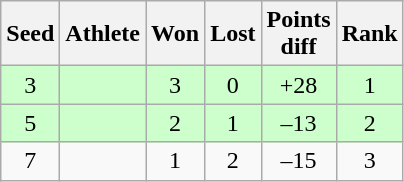<table class="wikitable">
<tr>
<th>Seed</th>
<th>Athlete</th>
<th>Won</th>
<th>Lost</th>
<th>Points<br>diff</th>
<th>Rank</th>
</tr>
<tr bgcolor="#ccffcc">
<td align="center">3</td>
<td><strong></td>
<td align="center">3</td>
<td align="center">0</td>
<td align="center">+28</td>
<td align="center">1</td>
</tr>
<tr bgcolor="#ccffcc">
<td align="center">5</td>
<td></strong></td>
<td align="center">2</td>
<td align="center">1</td>
<td align="center">–13</td>
<td align="center">2</td>
</tr>
<tr>
<td align="center">7</td>
<td></td>
<td align="center">1</td>
<td align="center">2</td>
<td align="center">–15</td>
<td align="center">3</td>
</tr>
</table>
